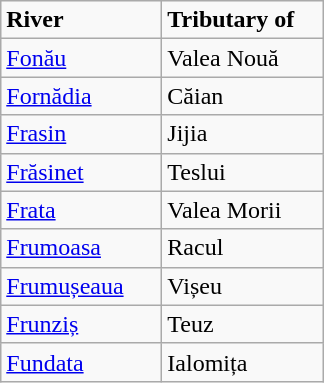<table class="wikitable">
<tr>
<td width="100pt"><strong>River</strong></td>
<td width="100pt"><strong>Tributary of</strong></td>
</tr>
<tr>
<td><a href='#'>Fonău</a></td>
<td>Valea Nouă</td>
</tr>
<tr>
<td><a href='#'>Fornădia</a></td>
<td>Căian</td>
</tr>
<tr>
<td><a href='#'>Frasin</a></td>
<td>Jijia</td>
</tr>
<tr>
<td><a href='#'>Frăsinet</a></td>
<td>Teslui</td>
</tr>
<tr>
<td><a href='#'>Frata</a></td>
<td>Valea Morii</td>
</tr>
<tr>
<td><a href='#'>Frumoasa</a></td>
<td>Racul</td>
</tr>
<tr>
<td><a href='#'>Frumușeaua</a></td>
<td>Vișeu</td>
</tr>
<tr>
<td><a href='#'>Frunziș</a></td>
<td>Teuz</td>
</tr>
<tr>
<td><a href='#'>Fundata</a></td>
<td>Ialomița</td>
</tr>
</table>
